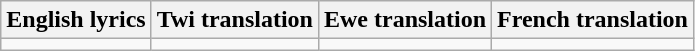<table class="wikitable">
<tr>
<th>English lyrics</th>
<th>Twi translation</th>
<th>Ewe translation</th>
<th>French translation</th>
</tr>
<tr style="vertical-align:top; white-space:nowrap;">
<td></td>
<td></td>
<td></td>
<td></td>
</tr>
</table>
